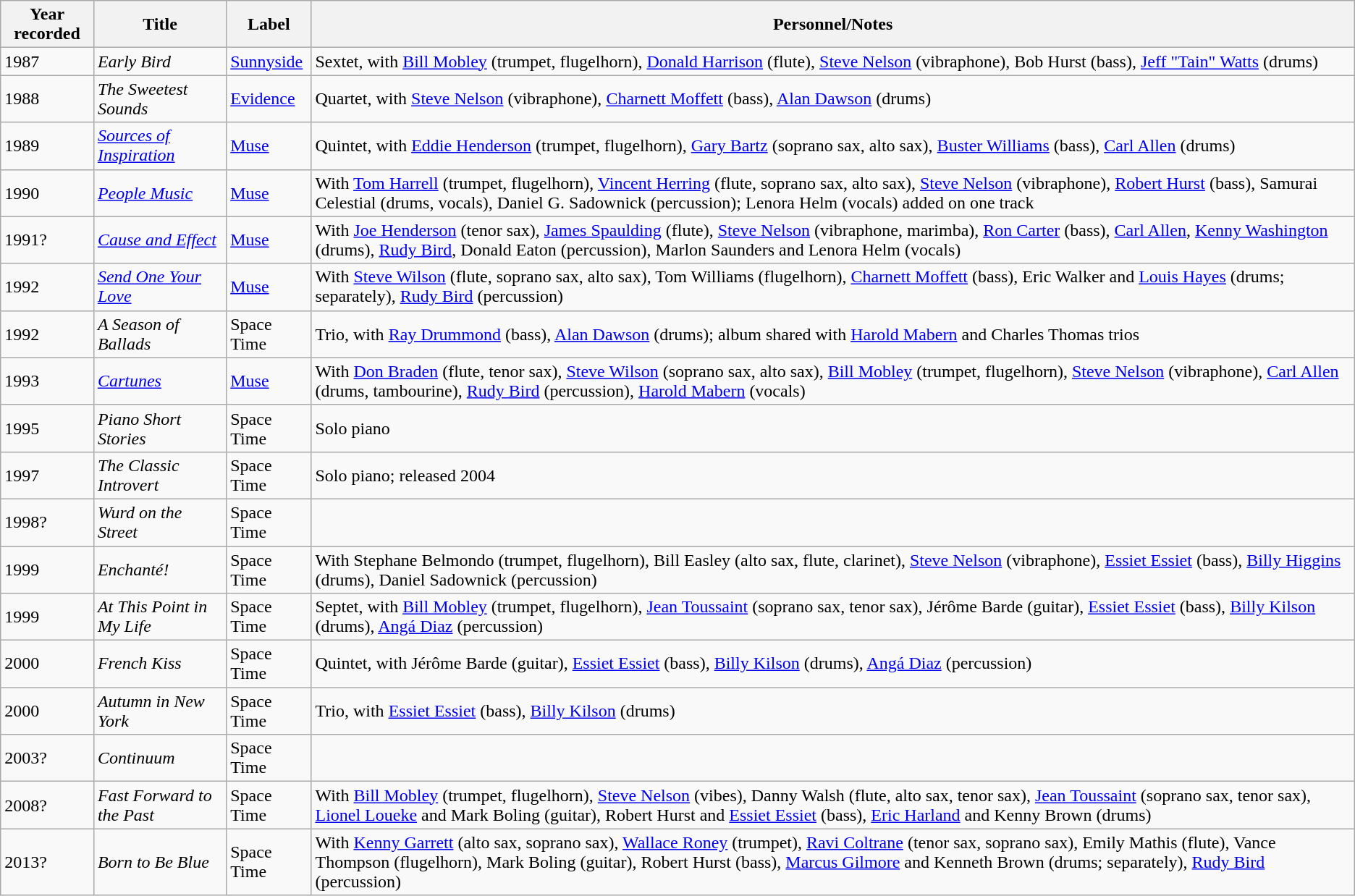<table class="wikitable sortable">
<tr>
<th>Year recorded</th>
<th>Title</th>
<th>Label</th>
<th>Personnel/Notes</th>
</tr>
<tr>
<td>1987</td>
<td><em>Early Bird</em></td>
<td><a href='#'>Sunnyside</a></td>
<td>Sextet, with <a href='#'>Bill Mobley</a> (trumpet, flugelhorn), <a href='#'>Donald Harrison</a> (flute), <a href='#'>Steve Nelson</a> (vibraphone), Bob Hurst (bass), <a href='#'>Jeff "Tain" Watts</a> (drums)</td>
</tr>
<tr>
<td>1988</td>
<td><em>The Sweetest Sounds</em></td>
<td><a href='#'>Evidence</a></td>
<td>Quartet, with <a href='#'>Steve Nelson</a> (vibraphone), <a href='#'>Charnett Moffett</a> (bass), <a href='#'>Alan Dawson</a> (drums)</td>
</tr>
<tr>
<td>1989</td>
<td><em><a href='#'>Sources of Inspiration</a></em></td>
<td><a href='#'>Muse</a></td>
<td>Quintet, with <a href='#'>Eddie Henderson</a> (trumpet, flugelhorn), <a href='#'>Gary Bartz</a> (soprano sax, alto sax), <a href='#'>Buster Williams</a> (bass), <a href='#'>Carl Allen</a> (drums)</td>
</tr>
<tr>
<td>1990</td>
<td><em><a href='#'>People Music</a></em></td>
<td><a href='#'>Muse</a></td>
<td>With <a href='#'>Tom Harrell</a> (trumpet, flugelhorn), <a href='#'>Vincent Herring</a> (flute, soprano sax, alto sax), <a href='#'>Steve Nelson</a> (vibraphone), <a href='#'>Robert Hurst</a> (bass), Samurai Celestial (drums, vocals), Daniel G. Sadownick (percussion); Lenora Helm (vocals) added on one track</td>
</tr>
<tr>
<td>1991?</td>
<td><em><a href='#'>Cause and Effect</a></em></td>
<td><a href='#'>Muse</a></td>
<td>With <a href='#'>Joe Henderson</a> (tenor sax), <a href='#'>James Spaulding</a> (flute), <a href='#'>Steve Nelson</a> (vibraphone, marimba), <a href='#'>Ron Carter</a> (bass), <a href='#'>Carl Allen</a>, <a href='#'>Kenny Washington</a> (drums), <a href='#'>Rudy Bird</a>, Donald Eaton (percussion), Marlon Saunders and Lenora Helm (vocals)</td>
</tr>
<tr>
<td>1992</td>
<td><em><a href='#'>Send One Your Love</a></em></td>
<td><a href='#'>Muse</a></td>
<td>With <a href='#'>Steve Wilson</a> (flute, soprano sax, alto sax), Tom Williams (flugelhorn), <a href='#'>Charnett Moffett</a> (bass), Eric Walker and <a href='#'>Louis Hayes</a> (drums; separately), <a href='#'>Rudy Bird</a> (percussion)</td>
</tr>
<tr>
<td>1992</td>
<td><em>A Season of Ballads</em></td>
<td>Space Time</td>
<td>Trio, with <a href='#'>Ray Drummond</a> (bass), <a href='#'>Alan Dawson</a> (drums); album shared with <a href='#'>Harold Mabern</a> and Charles Thomas trios</td>
</tr>
<tr>
<td>1993</td>
<td><em><a href='#'>Cartunes</a></em></td>
<td><a href='#'>Muse</a></td>
<td>With <a href='#'>Don Braden</a> (flute, tenor sax), <a href='#'>Steve Wilson</a> (soprano sax, alto sax), <a href='#'>Bill Mobley</a> (trumpet, flugelhorn), <a href='#'>Steve Nelson</a> (vibraphone), <a href='#'>Carl Allen</a> (drums, tambourine), <a href='#'>Rudy Bird</a> (percussion), <a href='#'>Harold Mabern</a> (vocals)</td>
</tr>
<tr>
<td>1995</td>
<td><em>Piano Short Stories</em></td>
<td>Space Time</td>
<td>Solo piano</td>
</tr>
<tr>
<td>1997</td>
<td><em>The Classic Introvert</em></td>
<td>Space Time</td>
<td>Solo piano; released 2004</td>
</tr>
<tr>
<td>1998?</td>
<td><em>Wurd on the Street</em></td>
<td>Space Time</td>
<td></td>
</tr>
<tr>
<td>1999</td>
<td><em>Enchanté!</em></td>
<td>Space Time</td>
<td>With Stephane Belmondo (trumpet, flugelhorn), Bill Easley (alto sax, flute, clarinet), <a href='#'>Steve Nelson</a> (vibraphone), <a href='#'>Essiet Essiet</a> (bass), <a href='#'>Billy Higgins</a> (drums), Daniel Sadownick (percussion)</td>
</tr>
<tr>
<td>1999</td>
<td><em>At This Point in My Life</em></td>
<td>Space Time</td>
<td>Septet, with <a href='#'>Bill Mobley</a> (trumpet, flugelhorn), <a href='#'>Jean Toussaint</a> (soprano sax, tenor sax), Jérôme Barde (guitar), <a href='#'>Essiet Essiet</a> (bass), <a href='#'>Billy Kilson</a> (drums), <a href='#'>Angá Diaz</a> (percussion)</td>
</tr>
<tr>
<td>2000</td>
<td><em>French Kiss</em></td>
<td>Space Time</td>
<td>Quintet, with Jérôme Barde (guitar), <a href='#'>Essiet Essiet</a> (bass), <a href='#'>Billy Kilson</a> (drums), <a href='#'>Angá Diaz</a> (percussion)</td>
</tr>
<tr>
<td>2000</td>
<td><em>Autumn in New York</em></td>
<td>Space Time</td>
<td>Trio, with <a href='#'>Essiet Essiet</a> (bass), <a href='#'>Billy Kilson</a> (drums)</td>
</tr>
<tr>
<td>2003?</td>
<td><em>Continuum</em></td>
<td>Space Time</td>
<td></td>
</tr>
<tr>
<td>2008?</td>
<td><em>Fast Forward to the Past</em></td>
<td>Space Time</td>
<td>With <a href='#'>Bill Mobley</a> (trumpet, flugelhorn), <a href='#'>Steve Nelson</a> (vibes), Danny Walsh (flute, alto sax, tenor sax), <a href='#'>Jean Toussaint</a> (soprano sax, tenor sax), <a href='#'>Lionel Loueke</a> and Mark Boling (guitar), Robert Hurst and <a href='#'>Essiet Essiet</a> (bass), <a href='#'>Eric Harland</a> and Kenny Brown (drums)</td>
</tr>
<tr>
<td>2013?</td>
<td><em>Born to Be Blue</em></td>
<td>Space Time</td>
<td>With <a href='#'>Kenny Garrett</a> (alto sax, soprano sax), <a href='#'>Wallace Roney</a> (trumpet), <a href='#'>Ravi Coltrane</a> (tenor sax, soprano sax), Emily Mathis (flute), Vance Thompson (flugelhorn), Mark Boling (guitar), Robert Hurst (bass), <a href='#'>Marcus Gilmore</a> and Kenneth Brown (drums; separately), <a href='#'>Rudy Bird</a> (percussion)</td>
</tr>
</table>
